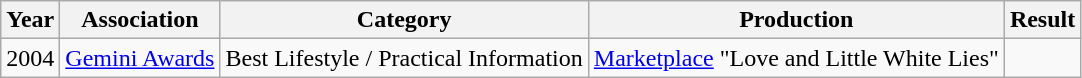<table class="wikitable sortable">
<tr>
<th>Year</th>
<th>Association</th>
<th>Category</th>
<th>Production</th>
<th>Result</th>
</tr>
<tr>
<td>2004</td>
<td><a href='#'>Gemini Awards</a></td>
<td>Best Lifestyle / Practical Information</td>
<td><a href='#'>Marketplace</a> "Love and Little White Lies"</td>
<td></td>
</tr>
</table>
